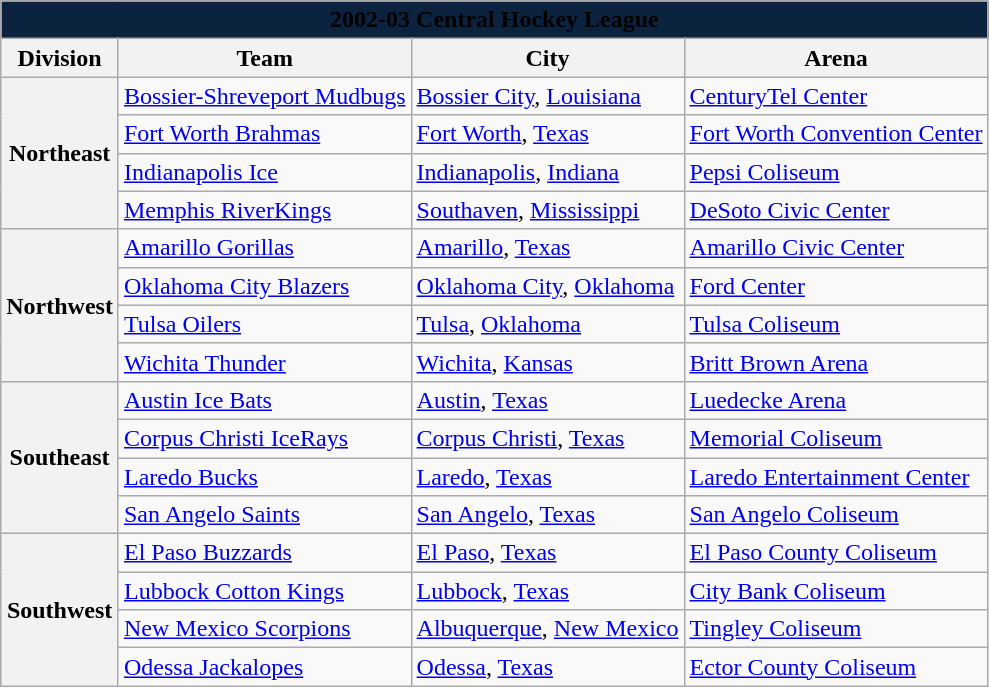<table class="wikitable" style="width:auto">
<tr>
<td bgcolor="#0C2340" align="center" colspan="5"><strong><span>2002-03 Central Hockey League</span></strong></td>
</tr>
<tr>
<th>Division</th>
<th>Team</th>
<th>City</th>
<th>Arena</th>
</tr>
<tr>
<th rowspan="4">Northeast</th>
<td><a href='#'>Bossier-Shreveport Mudbugs</a></td>
<td><a href='#'>Bossier City</a>, <a href='#'>Louisiana</a></td>
<td><a href='#'>CenturyTel Center</a></td>
</tr>
<tr>
<td><a href='#'>Fort Worth Brahmas</a></td>
<td><a href='#'>Fort Worth</a>, <a href='#'>Texas</a></td>
<td><a href='#'>Fort Worth Convention Center</a></td>
</tr>
<tr>
<td><a href='#'>Indianapolis Ice</a></td>
<td><a href='#'>Indianapolis</a>, <a href='#'>Indiana</a></td>
<td><a href='#'>Pepsi Coliseum</a></td>
</tr>
<tr>
<td><a href='#'>Memphis RiverKings</a></td>
<td><a href='#'>Southaven</a>, <a href='#'>Mississippi</a></td>
<td><a href='#'>DeSoto Civic Center</a></td>
</tr>
<tr>
<th rowspan="4">Northwest</th>
<td><a href='#'>Amarillo Gorillas</a></td>
<td><a href='#'>Amarillo</a>, <a href='#'>Texas</a></td>
<td><a href='#'>Amarillo Civic Center</a></td>
</tr>
<tr>
<td><a href='#'>Oklahoma City Blazers</a></td>
<td><a href='#'>Oklahoma City</a>, <a href='#'>Oklahoma</a></td>
<td><a href='#'>Ford Center</a></td>
</tr>
<tr>
<td><a href='#'>Tulsa Oilers</a></td>
<td><a href='#'>Tulsa</a>, <a href='#'>Oklahoma</a></td>
<td><a href='#'>Tulsa Coliseum</a></td>
</tr>
<tr>
<td><a href='#'>Wichita Thunder</a></td>
<td><a href='#'>Wichita</a>, <a href='#'>Kansas</a></td>
<td><a href='#'>Britt Brown Arena</a></td>
</tr>
<tr>
<th rowspan="4">Southeast</th>
<td><a href='#'>Austin Ice Bats</a></td>
<td><a href='#'>Austin</a>, <a href='#'>Texas</a></td>
<td><a href='#'>Luedecke Arena</a></td>
</tr>
<tr>
<td><a href='#'>Corpus Christi IceRays</a></td>
<td><a href='#'>Corpus Christi</a>, <a href='#'>Texas</a></td>
<td><a href='#'>Memorial Coliseum</a></td>
</tr>
<tr>
<td><a href='#'>Laredo Bucks</a></td>
<td><a href='#'>Laredo</a>, <a href='#'>Texas</a></td>
<td><a href='#'>Laredo Entertainment Center</a></td>
</tr>
<tr>
<td><a href='#'>San Angelo Saints</a></td>
<td><a href='#'>San Angelo</a>, <a href='#'>Texas</a></td>
<td><a href='#'>San Angelo Coliseum</a></td>
</tr>
<tr>
<th rowspan="4">Southwest</th>
<td><a href='#'>El Paso Buzzards</a></td>
<td><a href='#'>El Paso</a>, <a href='#'>Texas</a></td>
<td><a href='#'>El Paso County Coliseum</a></td>
</tr>
<tr>
<td><a href='#'>Lubbock Cotton Kings</a></td>
<td><a href='#'>Lubbock</a>, <a href='#'>Texas</a></td>
<td><a href='#'>City Bank Coliseum</a></td>
</tr>
<tr>
<td><a href='#'>New Mexico Scorpions</a></td>
<td><a href='#'>Albuquerque</a>, <a href='#'>New Mexico</a></td>
<td><a href='#'>Tingley Coliseum</a></td>
</tr>
<tr>
<td><a href='#'>Odessa Jackalopes</a></td>
<td><a href='#'>Odessa</a>, <a href='#'>Texas</a></td>
<td><a href='#'>Ector County Coliseum</a></td>
</tr>
</table>
